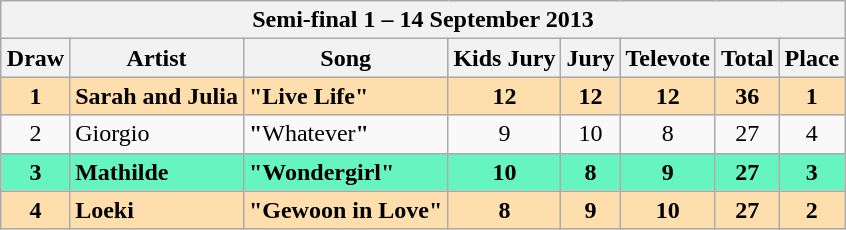<table class="sortable wikitable" style="margin: 1em auto 1em auto; text-align:center;">
<tr>
<th colspan="8">Semi-final 1 – 14 September 2013</th>
</tr>
<tr bgcolor="#CCCCCC">
<th>Draw</th>
<th>Artist</th>
<th>Song</th>
<th>Kids Jury</th>
<th>Jury</th>
<th>Televote</th>
<th>Total</th>
<th>Place</th>
</tr>
<tr style="font-weight:bold; background:#FFDEAD;">
<td>1</td>
<td align="left"><strong>Sarah and Julia</strong></td>
<td align="left"><strong>"Live Life"</strong></td>
<td><strong>12</strong></td>
<td><strong>12</strong></td>
<td><strong>12</strong></td>
<td><strong>36</strong></td>
<td><strong>1</strong></td>
</tr>
<tr>
<td>2</td>
<td align="left">Giorgio</td>
<td align="left"><strong>"</strong>Whatever<strong>"</strong></td>
<td>9</td>
<td>10</td>
<td>8</td>
<td>27</td>
<td>4</td>
</tr>
<tr style="font-weight:bold; background:#66f4c3;">
<td>3</td>
<td align="left"><strong>Mathilde</strong></td>
<td align="left"><strong>"Wondergirl"</strong></td>
<td><strong>10</strong></td>
<td><strong>8</strong></td>
<td><strong>9</strong></td>
<td><strong>27</strong></td>
<td><strong>3</strong></td>
</tr>
<tr style="font-weight:bold; background:#FFDEAD;">
<td>4</td>
<td align="left"><strong>Loeki</strong></td>
<td align="left"><strong>"Gewoon in Love"</strong></td>
<td><strong>8</strong></td>
<td><strong>9</strong></td>
<td><strong>10</strong></td>
<td><strong>27</strong></td>
<td><strong>2</strong></td>
</tr>
</table>
